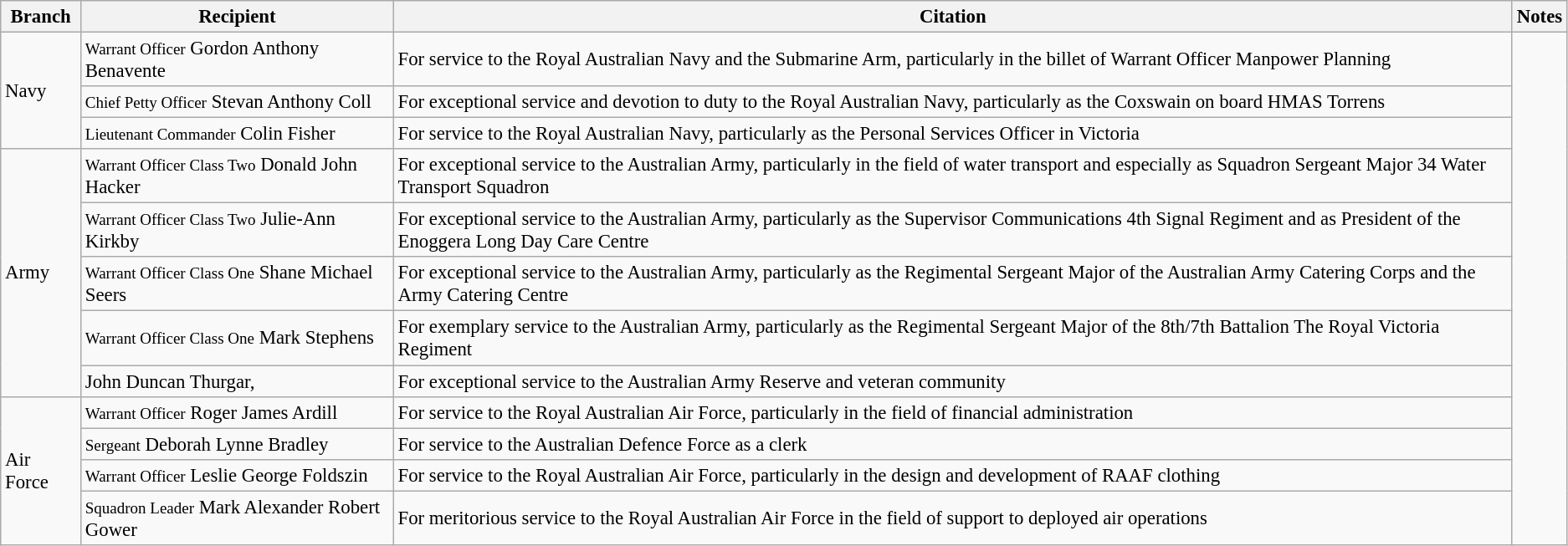<table class="wikitable" style="font-size:95%;">
<tr>
<th>Branch</th>
<th>Recipient</th>
<th>Citation</th>
<th>Notes</th>
</tr>
<tr>
<td rowspan="3">Navy</td>
<td><small>Warrant Officer</small> Gordon Anthony Benavente</td>
<td>For service to the Royal Australian Navy and the Submarine Arm, particularly in the billet of Warrant Officer Manpower Planning</td>
<td rowspan="12"></td>
</tr>
<tr>
<td><small>Chief Petty Officer</small> Stevan Anthony Coll</td>
<td>For exceptional service and devotion to duty to the Royal Australian Navy, particularly as the Coxswain on board HMAS Torrens</td>
</tr>
<tr>
<td><small>Lieutenant Commander</small> Colin Fisher</td>
<td>For service to the Royal Australian Navy, particularly as the Personal Services Officer in Victoria</td>
</tr>
<tr>
<td rowspan="5">Army</td>
<td><small>Warrant Officer Class Two</small> Donald John Hacker</td>
<td>For exceptional service to the Australian Army, particularly in the field of water transport and especially as Squadron Sergeant Major 34 Water Transport Squadron</td>
</tr>
<tr>
<td><small>Warrant Officer Class Two</small> Julie-Ann Kirkby</td>
<td>For exceptional service to the Australian Army, particularly as the Supervisor Communications 4th Signal Regiment and as President of the Enoggera Long Day Care Centre</td>
</tr>
<tr>
<td><small>Warrant Officer Class One</small> Shane Michael Seers</td>
<td>For exceptional service to the Australian Army, particularly as the Regimental Sergeant Major of the Australian Army Catering Corps and the Army Catering Centre</td>
</tr>
<tr>
<td><small>Warrant Officer Class One</small> Mark Stephens</td>
<td>For exemplary service to the Australian Army, particularly as the Regimental Sergeant Major of the 8th/7th Battalion The Royal Victoria Regiment</td>
</tr>
<tr>
<td>John Duncan Thurgar, </td>
<td>For exceptional service to the Australian Army Reserve and veteran community</td>
</tr>
<tr>
<td rowspan="4">Air Force</td>
<td><small>Warrant Officer</small> Roger James Ardill</td>
<td>For service to the Royal Australian Air Force, particularly in the field of financial administration</td>
</tr>
<tr>
<td><small>Sergeant</small> Deborah Lynne Bradley</td>
<td>For service to the Australian Defence Force as a clerk</td>
</tr>
<tr>
<td><small>Warrant Officer</small> Leslie George Foldszin</td>
<td>For service to the Royal Australian Air Force, particularly in the design and development of RAAF clothing</td>
</tr>
<tr>
<td><small>Squadron Leader</small> Mark Alexander Robert Gower</td>
<td>For meritorious service to the Royal Australian Air Force in the field of support to deployed air operations</td>
</tr>
</table>
